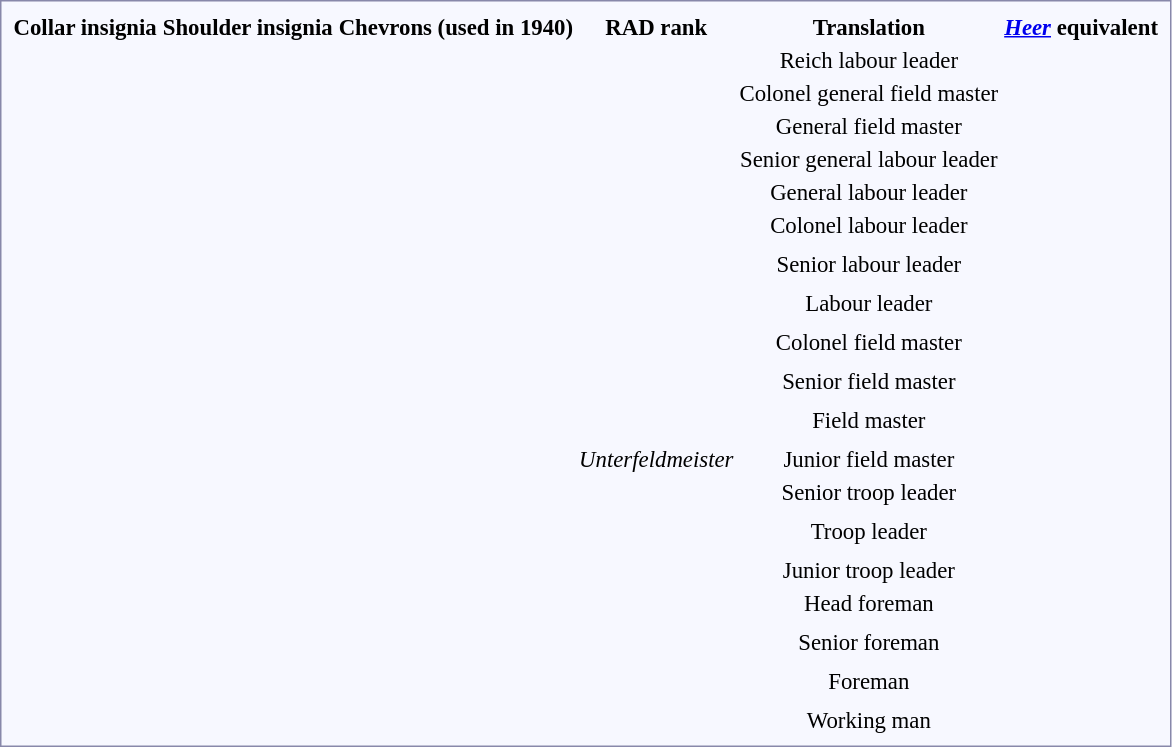<table style="border:1px solid #8888aa; background-color:#f7f8ff; padding:5px; font-size:95%; margin: 0px 12px 12px 0px;">
<tr style="text-align:center;">
<th>Collar insignia</th>
<th>Shoulder insignia</th>
<th>Chevrons (used in 1940)</th>
<th>RAD rank</th>
<th>Translation</th>
<th><em><a href='#'>Heer</a></em> equivalent</th>
</tr>
<tr style="text-align:center;">
<td rowspan=5></td>
<td></td>
<td></td>
<td></td>
<td>Reich labour leader</td>
<td></td>
</tr>
<tr style="text-align:center;">
<td></td>
<td></td>
<td></td>
<td>Colonel general field master</td>
<td></td>
</tr>
<tr style="text-align:center;">
<td></td>
<td></td>
<td></td>
<td>General field master</td>
<td></td>
</tr>
<tr style="text-align:center;">
<td></td>
<td></td>
<td></td>
<td>Senior general labour leader</td>
<td></td>
</tr>
<tr style="text-align:center;">
<td></td>
<td></td>
<td></td>
<td>General labour leader</td>
<td></td>
</tr>
<tr style="text-align:center;">
<td rowspan=6></td>
<td></td>
<td></td>
<td></td>
<td>Colonel labour leader</td>
<td></td>
</tr>
<tr>
<td></td>
<td></td>
<td></td>
</tr>
<tr style="text-align:center;">
<td></td>
<td></td>
<td></td>
<td>Senior labour leader</td>
<td></td>
</tr>
<tr>
<td></td>
<td></td>
</tr>
<tr style="text-align:center;">
<td></td>
<td></td>
<td></td>
<td>Labour leader</td>
<td></td>
</tr>
<tr>
<td></td>
<td></td>
</tr>
<tr style="text-align:center;">
<td rowspan="7"></td>
<td></td>
<td></td>
<td></td>
<td>Colonel field master</td>
<td></td>
</tr>
<tr>
<td></td>
<td></td>
</tr>
<tr style="text-align:center;">
<td></td>
<td></td>
<td></td>
<td>Senior field master</td>
<td></td>
</tr>
<tr>
<td></td>
<td></td>
</tr>
<tr style="text-align:center;">
<td></td>
<td></td>
<td></td>
<td>Field master</td>
<td></td>
</tr>
<tr>
<td></td>
<td></td>
</tr>
<tr style="text-align:center;">
<td></td>
<td></td>
<td><em>Unterfeldmeister</em></td>
<td>Junior field master</td>
<td></td>
</tr>
<tr style="text-align:center;">
<td rowspan="5"></td>
<td></td>
<td></td>
<td></td>
<td>Senior troop leader</td>
<td></td>
</tr>
<tr>
<td></td>
<td></td>
</tr>
<tr style="text-align:center;">
<td></td>
<td></td>
<td></td>
<td>Troop leader</td>
<td></td>
</tr>
<tr>
<td></td>
<td></td>
<td></td>
<td></td>
<td></td>
</tr>
<tr style="text-align:center;">
<td></td>
<td></td>
<td></td>
<td>Junior troop leader</td>
<td><u></u></td>
</tr>
<tr style="text-align:center;">
<td rowspan="3"></td>
<td></td>
<td></td>
<td></td>
<td>Head foreman</td>
<td></td>
</tr>
<tr>
<td></td>
<td></td>
<td></td>
</tr>
<tr style="text-align:center;">
<td></td>
<td></td>
<td></td>
<td>Senior foreman</td>
<td></td>
</tr>
<tr>
<td></td>
<td></td>
<td></td>
<td></td>
</tr>
<tr style="text-align:center;">
<td></td>
<td></td>
<td></td>
<td></td>
<td>Foreman</td>
<td></td>
</tr>
<tr>
<td></td>
<td></td>
<td></td>
</tr>
<tr style="text-align:center;">
<td></td>
<td></td>
<td></td>
<td></td>
<td>Working man</td>
<td></td>
</tr>
</table>
